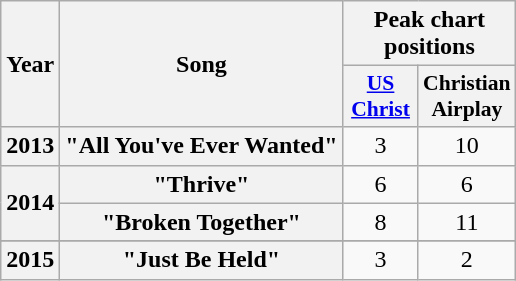<table class="wikitable plainrowheaders" style="text-align:center;">
<tr>
<th scope="col" rowspan="2">Year</th>
<th scope="col" rowspan="2">Song</th>
<th scope="col" colspan="3">Peak chart positions</th>
</tr>
<tr>
<th style="width:3em; font-size:90%"><a href='#'>US Christ</a><br></th>
<th style="width:3em; font-size:90%">Christian Airplay<br></th>
</tr>
<tr>
<th scope="row">2013</th>
<th scope="row">"All You've Ever Wanted"</th>
<td>3</td>
<td>10</td>
</tr>
<tr>
<th scope="row" rowspan="2">2014</th>
<th scope="row">"Thrive"</th>
<td>6</td>
<td>6</td>
</tr>
<tr>
<th scope="row">"Broken Together"</th>
<td>8</td>
<td>11</td>
</tr>
<tr>
</tr>
<tr>
<th scope="row">2015</th>
<th scope="row">"Just Be Held"</th>
<td>3</td>
<td>2</td>
</tr>
</table>
